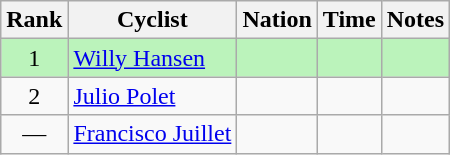<table class="wikitable sortable" style="text-align:center">
<tr>
<th>Rank</th>
<th>Cyclist</th>
<th>Nation</th>
<th>Time</th>
<th>Notes</th>
</tr>
<tr bgcolor=bbf3bb>
<td>1</td>
<td align=left><a href='#'>Willy Hansen</a></td>
<td align=left></td>
<td></td>
<td></td>
</tr>
<tr>
<td>2</td>
<td align=left><a href='#'>Julio Polet</a></td>
<td align=left></td>
<td></td>
<td></td>
</tr>
<tr>
<td data-sort-value=3>—</td>
<td align=left><a href='#'>Francisco Juillet</a></td>
<td align=left></td>
<td></td>
<td></td>
</tr>
</table>
